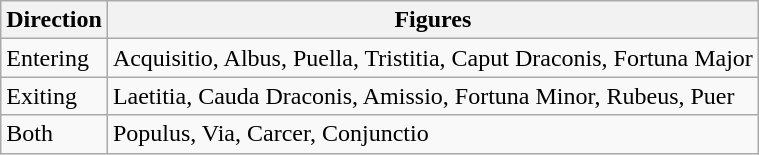<table class="wikitable">
<tr>
<th>Direction</th>
<th>Figures</th>
</tr>
<tr>
<td>Entering</td>
<td>Acquisitio, Albus, Puella, Tristitia, Caput Draconis, Fortuna Major</td>
</tr>
<tr>
<td>Exiting</td>
<td>Laetitia, Cauda Draconis, Amissio, Fortuna Minor, Rubeus, Puer</td>
</tr>
<tr>
<td>Both</td>
<td>Populus, Via, Carcer, Conjunctio</td>
</tr>
</table>
